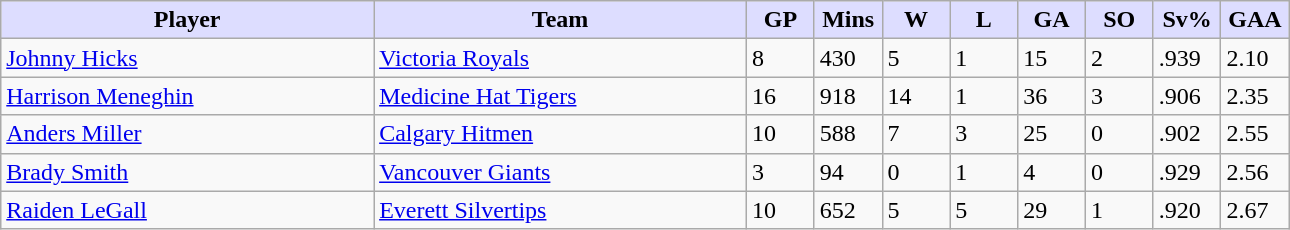<table class="wikitable">
<tr>
<th style="background:#ddf; width:27.5%;">Player</th>
<th style="background:#ddf; width:27.5%;">Team</th>
<th style="background:#ddf; width:5%;">GP</th>
<th style="background:#ddf; width:5%;">Mins</th>
<th style="background:#ddf; width:5%;">W</th>
<th style="background:#ddf; width:5%;">L</th>
<th style="background:#ddf; width:5%;">GA</th>
<th style="background:#ddf; width:5%;">SO</th>
<th style="background:#ddf; width:5%;">Sv%</th>
<th style="background:#ddf; width:5%;">GAA</th>
</tr>
<tr>
<td><a href='#'>Johnny Hicks</a></td>
<td><a href='#'>Victoria Royals</a></td>
<td>8</td>
<td>430</td>
<td>5</td>
<td>1</td>
<td>15</td>
<td>2</td>
<td>.939</td>
<td>2.10</td>
</tr>
<tr>
<td><a href='#'>Harrison Meneghin</a></td>
<td><a href='#'>Medicine Hat Tigers</a></td>
<td>16</td>
<td>918</td>
<td>14</td>
<td>1</td>
<td>36</td>
<td>3</td>
<td>.906</td>
<td>2.35</td>
</tr>
<tr>
<td><a href='#'>Anders Miller</a></td>
<td><a href='#'>Calgary Hitmen</a></td>
<td>10</td>
<td>588</td>
<td>7</td>
<td>3</td>
<td>25</td>
<td>0</td>
<td>.902</td>
<td>2.55</td>
</tr>
<tr>
<td><a href='#'>Brady Smith</a></td>
<td><a href='#'>Vancouver Giants</a></td>
<td>3</td>
<td>94</td>
<td>0</td>
<td>1</td>
<td>4</td>
<td>0</td>
<td>.929</td>
<td>2.56</td>
</tr>
<tr>
<td><a href='#'>Raiden LeGall</a></td>
<td><a href='#'>Everett Silvertips</a></td>
<td>10</td>
<td>652</td>
<td>5</td>
<td>5</td>
<td>29</td>
<td>1</td>
<td>.920</td>
<td>2.67</td>
</tr>
</table>
